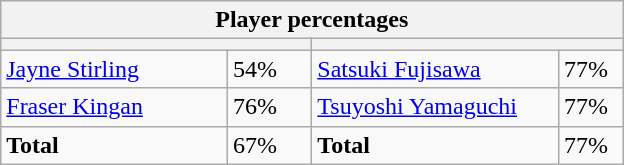<table class="wikitable">
<tr>
<th colspan=4 width=400>Player percentages</th>
</tr>
<tr>
<th colspan=2 width=200 style="white-space:nowrap;"></th>
<th colspan=2 width=200 style="white-space:nowrap;"></th>
</tr>
<tr>
<td><a href='#'>Jayne Stirling</a></td>
<td>54%</td>
<td><a href='#'>Satsuki Fujisawa</a></td>
<td>77%</td>
</tr>
<tr>
<td><a href='#'>Fraser Kingan</a></td>
<td>76%</td>
<td><a href='#'>Tsuyoshi Yamaguchi</a></td>
<td>77%</td>
</tr>
<tr>
<td><strong>Total</strong></td>
<td>67%</td>
<td><strong>Total</strong></td>
<td>77%</td>
</tr>
</table>
